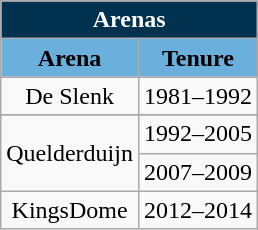<table class="wikitable" style="text-align:center">
<tr>
<th colspan="3" style="text-align:center; color:white; background:#00314F;">Arenas</th>
</tr>
<tr>
<th style="text-align:center; background:#6BAFDC;">Arena</th>
<th style="text-align:center; background:#6BAFDC;">Tenure</th>
</tr>
<tr>
<td>De Slenk</td>
<td>1981–1992</td>
</tr>
<tr>
</tr>
<tr>
<td rowspan=2>Quelderduijn</td>
<td>1992–2005</td>
</tr>
<tr>
<td>2007–2009</td>
</tr>
<tr>
<td>KingsDome</td>
<td>2012–2014</td>
</tr>
</table>
